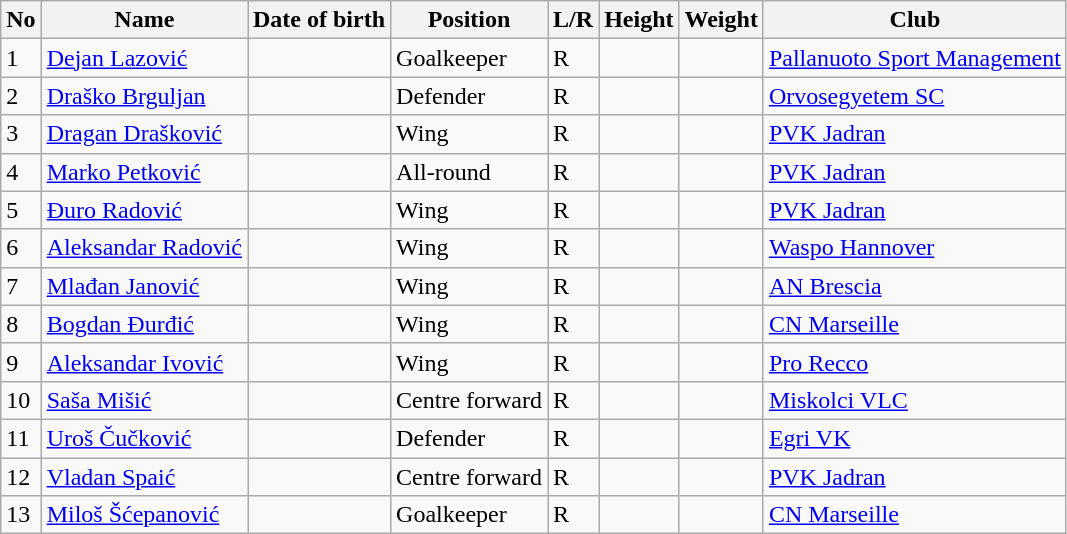<table class="wikitable sortable" text-align:center;">
<tr>
<th>No</th>
<th>Name</th>
<th>Date of birth</th>
<th>Position</th>
<th>L/R</th>
<th>Height</th>
<th>Weight</th>
<th>Club</th>
</tr>
<tr>
<td>1</td>
<td align=left><a href='#'>Dejan Lazović</a></td>
<td align=left></td>
<td>Goalkeeper</td>
<td>R</td>
<td></td>
<td></td>
<td align=left> <a href='#'>Pallanuoto Sport Management</a></td>
</tr>
<tr>
<td>2</td>
<td align=left><a href='#'>Draško Brguljan</a></td>
<td align=left></td>
<td>Defender</td>
<td>R</td>
<td></td>
<td></td>
<td align=left> <a href='#'>Orvosegyetem SC</a></td>
</tr>
<tr>
<td>3</td>
<td align=left><a href='#'>Dragan Drašković</a></td>
<td align=left></td>
<td>Wing</td>
<td>R</td>
<td></td>
<td></td>
<td align=left> <a href='#'>PVK Jadran</a></td>
</tr>
<tr>
<td>4</td>
<td align=left><a href='#'>Marko Petković</a></td>
<td align=left></td>
<td>All-round</td>
<td>R</td>
<td></td>
<td></td>
<td align=left> <a href='#'>PVK Jadran</a></td>
</tr>
<tr>
<td>5</td>
<td align=left><a href='#'>Đuro Radović</a></td>
<td align=left></td>
<td>Wing</td>
<td>R</td>
<td></td>
<td></td>
<td align=left> <a href='#'>PVK Jadran</a></td>
</tr>
<tr>
<td>6</td>
<td align=left><a href='#'>Aleksandar Radović</a></td>
<td align=left></td>
<td>Wing</td>
<td>R</td>
<td></td>
<td></td>
<td align=left> <a href='#'>Waspo Hannover</a></td>
</tr>
<tr>
<td>7</td>
<td align=left><a href='#'>Mlađan Janović</a></td>
<td align=left></td>
<td>Wing</td>
<td>R</td>
<td></td>
<td></td>
<td align=left> <a href='#'>AN Brescia</a></td>
</tr>
<tr>
<td>8</td>
<td align=left><a href='#'>Bogdan Đurđić</a></td>
<td align=left></td>
<td>Wing</td>
<td>R</td>
<td></td>
<td></td>
<td align=left> <a href='#'>CN Marseille</a></td>
</tr>
<tr>
<td>9</td>
<td align=left><a href='#'>Aleksandar Ivović</a></td>
<td align=left></td>
<td>Wing</td>
<td>R</td>
<td></td>
<td></td>
<td align=left> <a href='#'>Pro Recco</a></td>
</tr>
<tr>
<td>10</td>
<td align=left><a href='#'>Saša Mišić</a></td>
<td align=left></td>
<td>Centre forward</td>
<td>R</td>
<td></td>
<td></td>
<td align=left> <a href='#'>Miskolci VLC</a></td>
</tr>
<tr>
<td>11</td>
<td align=left><a href='#'>Uroš Čučković</a></td>
<td align=left></td>
<td>Defender</td>
<td>R</td>
<td></td>
<td></td>
<td align=left> <a href='#'>Egri VK</a></td>
</tr>
<tr>
<td>12</td>
<td align=left><a href='#'>Vladan Spaić</a></td>
<td align=left></td>
<td>Centre forward</td>
<td>R</td>
<td></td>
<td></td>
<td align=left> <a href='#'>PVK Jadran</a></td>
</tr>
<tr>
<td>13</td>
<td align=left><a href='#'>Miloš Šćepanović</a></td>
<td align=left></td>
<td>Goalkeeper</td>
<td>R</td>
<td></td>
<td></td>
<td align=left> <a href='#'>CN Marseille</a></td>
</tr>
</table>
